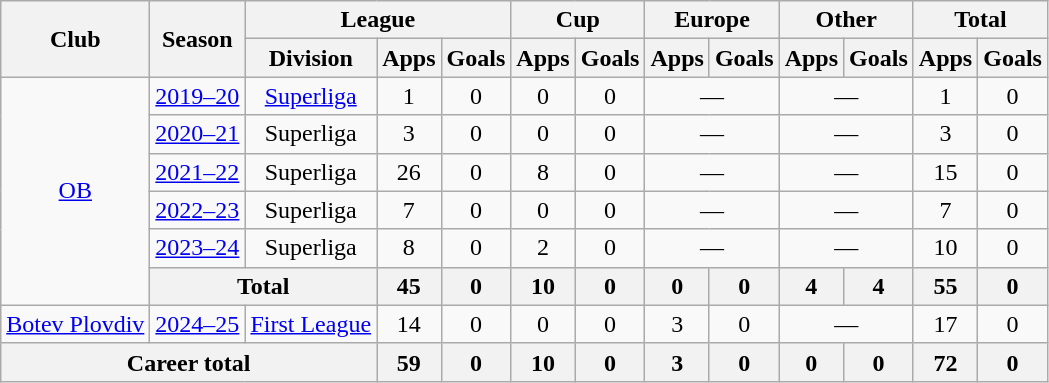<table class="wikitable" style="text-align:center">
<tr>
<th rowspan="2">Club</th>
<th rowspan="2">Season</th>
<th colspan="3">League</th>
<th colspan="2">Cup</th>
<th colspan="2">Europe</th>
<th colspan="2">Other</th>
<th colspan="3">Total</th>
</tr>
<tr>
<th>Division</th>
<th>Apps</th>
<th>Goals</th>
<th>Apps</th>
<th>Goals</th>
<th>Apps</th>
<th>Goals</th>
<th>Apps</th>
<th>Goals</th>
<th>Apps</th>
<th>Goals</th>
</tr>
<tr>
<td rowspan="6"><a href='#'>OB</a></td>
<td><a href='#'>2019–20</a></td>
<td><a href='#'>Superliga</a></td>
<td>1</td>
<td>0</td>
<td>0</td>
<td>0</td>
<td colspan="2">—</td>
<td colspan="2">—</td>
<td>1</td>
<td>0</td>
</tr>
<tr>
<td><a href='#'>2020–21</a></td>
<td>Superliga</td>
<td>3</td>
<td>0</td>
<td>0</td>
<td>0</td>
<td colspan="2">—</td>
<td colspan="2">—</td>
<td>3</td>
<td>0</td>
</tr>
<tr>
<td><a href='#'>2021–22</a></td>
<td>Superliga</td>
<td>26</td>
<td>0</td>
<td>8</td>
<td>0</td>
<td colspan="2">—</td>
<td colspan="2">—</td>
<td>15</td>
<td>0</td>
</tr>
<tr>
<td><a href='#'>2022–23</a></td>
<td>Superliga</td>
<td>7</td>
<td>0</td>
<td>0</td>
<td>0</td>
<td colspan="2">—</td>
<td colspan="2">—</td>
<td>7</td>
<td>0</td>
</tr>
<tr>
<td><a href='#'>2023–24</a></td>
<td>Superliga</td>
<td>8</td>
<td>0</td>
<td>2</td>
<td>0</td>
<td colspan="2">—</td>
<td colspan="2">—</td>
<td>10</td>
<td>0</td>
</tr>
<tr>
<th colspan="2">Total</th>
<th>45</th>
<th>0</th>
<th>10</th>
<th>0</th>
<th>0</th>
<th>0</th>
<th>4</th>
<th>4</th>
<th>55</th>
<th>0</th>
</tr>
<tr>
<td rowspan="1"><a href='#'>Botev Plovdiv</a></td>
<td><a href='#'>2024–25</a></td>
<td><a href='#'>First League</a></td>
<td>14</td>
<td>0</td>
<td>0</td>
<td>0</td>
<td>3</td>
<td>0</td>
<td colspan="2">—</td>
<td>17</td>
<td>0</td>
</tr>
<tr>
<th colspan="3">Career total</th>
<th>59</th>
<th>0</th>
<th>10</th>
<th>0</th>
<th>3</th>
<th>0</th>
<th>0</th>
<th>0</th>
<th>72</th>
<th>0</th>
</tr>
</table>
